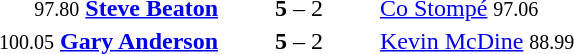<table style="text-align:center">
<tr>
<th width=223></th>
<th width=100></th>
<th width=223></th>
</tr>
<tr>
<td align=right><small>97.80</small> <strong><a href='#'>Steve Beaton</a></strong> </td>
<td><strong>5</strong> – 2</td>
<td align=left> <a href='#'>Co Stompé</a> <small>97.06</small></td>
</tr>
<tr>
<td align=right><small>100.05</small> <strong><a href='#'>Gary Anderson</a></strong> </td>
<td><strong>5</strong> – 2</td>
<td align=left> <a href='#'>Kevin McDine</a> <small>88.99</small></td>
</tr>
</table>
